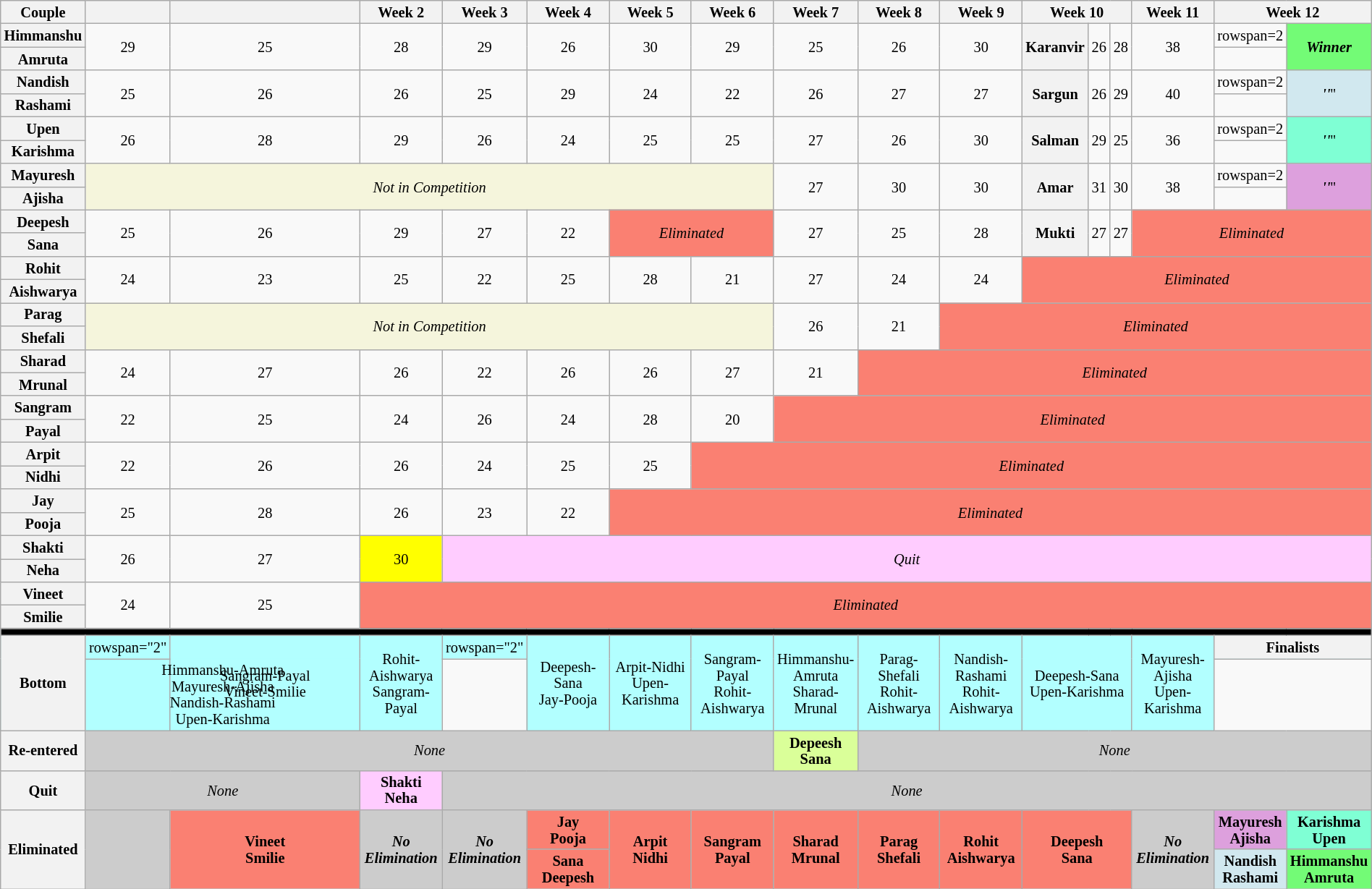<table class="wikitable " style="text-align:center; width:100%; font-size:85%; line-height:15px;">
<tr>
<th style="width: 6%;">Couple</th>
<th style="width: 6%;"></th>
<th></th>
<th style="width: 6%;">Week 2</th>
<th style="width: 6%;">Week 3</th>
<th style="width: 6%;">Week 4</th>
<th style="width: 6%;">Week 5</th>
<th style="width: 6%;">Week 6</th>
<th style="width: 6%;">Week 7</th>
<th style="width: 6%;">Week 8</th>
<th style="width: 6%;">Week 9</th>
<th colspan="3" style="width:6%; white-space:nowrap;">Week 10</th>
<th style="width: 6%;">Week 11</th>
<th colspan="2" style="width:9%; white-space:nowrap;">Week 12</th>
</tr>
<tr>
<th>Himmanshu</th>
<td rowspan=2>29</td>
<td rowspan=2>25</td>
<td rowspan=2>28</td>
<td rowspan=2>29</td>
<td rowspan=2>26</td>
<td rowspan=2>30</td>
<td rowspan=2>29</td>
<td rowspan=2>25</td>
<td rowspan=2>26</td>
<td rowspan=2>30</td>
<th rowspan="2">Karanvir</th>
<td rowspan="2">26</td>
<td rowspan="2">28</td>
<td rowspan=2>38</td>
<td>rowspan=2 </td>
<td rowspan="2" style="background:#73FB76;"><strong><em>Winner</em></strong></td>
</tr>
<tr>
<th>Amruta</th>
</tr>
<tr>
<th>Nandish</th>
<td rowspan=2>25</td>
<td rowspan=2>26</td>
<td rowspan=2>26</td>
<td rowspan=2>25</td>
<td rowspan=2>29</td>
<td rowspan=2>24</td>
<td rowspan=2>22</td>
<td rowspan=2>26</td>
<td rowspan=2>27</td>
<td rowspan=2>27</td>
<th rowspan="2">Sargun</th>
<td rowspan="2">26</td>
<td rowspan="2">29</td>
<td rowspan=2>40</td>
<td>rowspan=2 </td>
<td rowspan="2" style="background:#D1E8EF;"><strong><em>''</em></strong>''</td>
</tr>
<tr>
<th>Rashami</th>
</tr>
<tr>
<th>Upen</th>
<td rowspan=2>26</td>
<td rowspan=2>28</td>
<td rowspan=2>29</td>
<td rowspan=2>26</td>
<td rowspan=2>24</td>
<td rowspan=2>25</td>
<td rowspan=2>25</td>
<td rowspan=2>27</td>
<td rowspan=2>26</td>
<td rowspan=2>30</td>
<th rowspan="2">Salman</th>
<td rowspan="2">29</td>
<td rowspan="2">25</td>
<td rowspan=2>36</td>
<td>rowspan=2 </td>
<td rowspan="2" style="background:#7FFFD4;"><strong><em>''</em></strong>''</td>
</tr>
<tr>
<th>Karishma</th>
</tr>
<tr>
<th>Mayuresh</th>
<td rowspan=2 colspan="7" style="background:beige; text-align:center;"><em>Not in Competition </em></td>
<td rowspan=2>27</td>
<td rowspan=2>30</td>
<td rowspan=2>30</td>
<th rowspan="2">Amar</th>
<td rowspan="2">31</td>
<td rowspan="2">30</td>
<td rowspan=2>38</td>
<td>rowspan=2 </td>
<td rowspan="2" style="background:#DDA0DD;"><strong><em>''</em></strong>''</td>
</tr>
<tr>
<th>Ajisha</th>
</tr>
<tr>
<th>Deepesh</th>
<td rowspan=2>25</td>
<td rowspan=2>26</td>
<td rowspan=2>29</td>
<td rowspan=2>27</td>
<td rowspan=2>22</td>
<td rowspan=2 colspan="2" style="background:salmon; text-align:center;"><em>Eliminated</em></td>
<td rowspan=2>27</td>
<td rowspan=2>25</td>
<td rowspan=2>28</td>
<th rowspan="2">Mukti</th>
<td rowspan="2">27</td>
<td rowspan="2">27</td>
<td colspan="3" rowspan="2" style="background:salmon; text-align:center;"><em>Eliminated</em></td>
</tr>
<tr>
<th>Sana</th>
</tr>
<tr>
<th>Rohit</th>
<td rowspan=2>24</td>
<td rowspan=2>23</td>
<td rowspan=2>25</td>
<td rowspan=2>22</td>
<td rowspan=2>25</td>
<td rowspan=2>28</td>
<td rowspan=2>21</td>
<td rowspan=2>27</td>
<td rowspan=2>24</td>
<td rowspan=2>24</td>
<td colspan="6" rowspan="2" style="background:salmon; text-align:center;"><em>Eliminated</em></td>
</tr>
<tr>
<th>Aishwarya</th>
</tr>
<tr>
<th>Parag</th>
<td rowspan=2 colspan="7" style="background:beige; text-align:center;"><em>Not in Competition </em></td>
<td rowspan=2>26</td>
<td rowspan=2>21</td>
<td colspan="7" rowspan="2" style="background:salmon; text-align:center;"><em>Eliminated</em></td>
</tr>
<tr>
<th>Shefali</th>
</tr>
<tr>
<th>Sharad</th>
<td rowspan=2>24</td>
<td rowspan=2>27</td>
<td rowspan=2>26</td>
<td rowspan=2>22</td>
<td rowspan=2>26</td>
<td rowspan=2>26</td>
<td rowspan=2>27</td>
<td rowspan=2>21</td>
<td colspan="8" rowspan="2" style="background:salmon; text-align:center;"><em>Eliminated</em></td>
</tr>
<tr>
<th>Mrunal</th>
</tr>
<tr>
<th>Sangram</th>
<td rowspan=2>22</td>
<td rowspan=2>25</td>
<td rowspan=2>24</td>
<td rowspan=2>26</td>
<td rowspan=2>24</td>
<td rowspan=2>28</td>
<td rowspan=2>20</td>
<td colspan="9" rowspan="2" style="background:salmon; text-align:center;"><em>Eliminated</em></td>
</tr>
<tr>
<th>Payal</th>
</tr>
<tr>
<th>Arpit</th>
<td rowspan=2>22</td>
<td rowspan=2>26</td>
<td rowspan=2>26</td>
<td rowspan=2>24</td>
<td rowspan=2>25</td>
<td rowspan=2>25</td>
<td colspan="10" rowspan="2" style="background:salmon; text-align:center;"><em>Eliminated</em></td>
</tr>
<tr>
<th>Nidhi</th>
</tr>
<tr>
<th>Jay</th>
<td rowspan=2>25</td>
<td rowspan=2>28</td>
<td rowspan=2>26</td>
<td rowspan=2>23</td>
<td rowspan=2>22</td>
<td colspan="11" rowspan="2" style="background:salmon; text-align:center;"><em>Eliminated</em></td>
</tr>
<tr>
<th>Pooja</th>
</tr>
<tr>
<th>Shakti</th>
<td rowspan=2>26</td>
<td rowspan=2>27</td>
<td rowspan=2 style="background:yellow;">30</td>
<td colspan="13" rowspan="2" style="background:#fcf; text-align:center;"><em>Quit</em></td>
</tr>
<tr>
<th>Neha</th>
</tr>
<tr>
<th>Vineet</th>
<td rowspan=2>24</td>
<td rowspan=2>25</td>
<td colspan="14" rowspan="2" style="background:salmon; text-align:center;"><em>Eliminated</em></td>
</tr>
<tr>
<th>Smilie</th>
</tr>
<tr>
<th colspan="17" style="background:#000;"></th>
</tr>
<tr style="background:#B2FFFF" |>
<th rowspan="2">Bottom</th>
<td>rowspan="2" </td>
<td rowspan="2">Sangram-Payal<br>Vineet-Smilie</td>
<td rowspan="2">Rohit-Aishwarya<br>Sangram-Payal</td>
<td>rowspan="2" </td>
<td rowspan="2">Deepesh-Sana<br>Jay-Pooja</td>
<td rowspan="2">Arpit-Nidhi<br>Upen-Karishma</td>
<td rowspan="2">Sangram-Payal<br>Rohit-Aishwarya</td>
<td rowspan="2">Himmanshu-Amruta<br>Sharad-Mrunal</td>
<td rowspan="2">Parag-Shefali<br>Rohit-Aishwarya</td>
<td rowspan="2">Nandish-Rashami<br>Rohit-Aishwarya</td>
<td rowspan="2" colspan="3">Deepesh-Sana<br>Upen-Karishma</td>
<td rowspan="2">Mayuresh-Ajisha<br>Upen-Karishma</td>
<th colspan="2">Finalists</th>
</tr>
<tr style="background:#B2FFFF" |>
<td colspan="2">Himmanshu-Amruta<br>Mayuresh-Ajisha<br>Nandish-Rashami<br>Upen-Karishma</td>
</tr>
<tr>
<th>Re-entered</th>
<td colspan="7" style="background:#ccc;"><em>None</em></td>
<td style="background:#DAFF99;"><strong>Depeesh<br>Sana</strong></td>
<td colspan="8" style="background:#ccc;"><em>None</em></td>
</tr>
<tr>
<th>Quit</th>
<td colspan="2" style="background:#ccc;"><em>None</em></td>
<td style="background:#fcf;"><strong>Shakti<br>Neha</strong></td>
<td colspan="13" style="background:#ccc;"><em>None</em></td>
</tr>
<tr>
<th rowspan="3">Eliminated</th>
<td rowspan="3" style="background:#ccc;"></td>
<td rowspan="3" style="background:salmon; text-align:center;"><strong>Vineet<br>Smilie</strong></td>
<td rowspan="3" style="background:#ccc;"><strong><em>No<br>Elimination</em></strong></td>
<td rowspan="3" style="background:#ccc;"><strong><em>No<br>Elimination</em></strong></td>
<td rowspan="2" style="background:salmon; text-align:center;"><strong>Jay<br>Pooja</strong></td>
<td rowspan="3" style="background:salmon; text-align:center;"><strong>Arpit<br>Nidhi</strong></td>
<td rowspan="3" style="background:salmon; text-align:center;"><strong>Sangram<br>Payal</strong></td>
<td rowspan="3" style="background:salmon; text-align:center;"><strong>Sharad<br>Mrunal</strong></td>
<td rowspan="3" style="background:salmon; text-align:center;"><strong>Parag<br>Shefali</strong></td>
<td rowspan="3" style="background:salmon; text-align:center;"><strong>Rohit<br>Aishwarya</strong></td>
<td colspan="3" rowspan="3" style="background:salmon; text-align:center;"><strong>Deepesh<br>Sana</strong></td>
<td rowspan="3" style="background:#ccc;"><strong><em>No<br>Elimination</em></strong></td>
<td style="background:#DDA0DD;"><strong>Mayuresh<br>Ajisha</strong></td>
<td rowspan="1" style="background:#7FFFD4;"><strong>Karishma<br>Upen</strong></td>
</tr>
<tr>
<td rowspan="3" style="background:#D1E8EF;"><strong>Nandish<br>Rashami</strong></td>
<td rowspan="3" style="background:#73FB76;"><strong>Himmanshu<br>Amruta</strong></td>
</tr>
<tr>
<td rowspan="1" style="background:salmon; text-align:center;"><strong>Sana <br> Deepesh</strong></td>
</tr>
</table>
